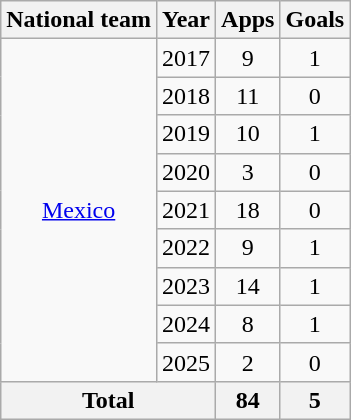<table class="wikitable" style="text-align:center">
<tr>
<th>National team</th>
<th>Year</th>
<th>Apps</th>
<th>Goals</th>
</tr>
<tr>
<td rowspan="9"><a href='#'>Mexico</a></td>
<td>2017</td>
<td>9</td>
<td>1</td>
</tr>
<tr>
<td>2018</td>
<td>11</td>
<td>0</td>
</tr>
<tr>
<td>2019</td>
<td>10</td>
<td>1</td>
</tr>
<tr>
<td>2020</td>
<td>3</td>
<td>0</td>
</tr>
<tr>
<td>2021</td>
<td>18</td>
<td>0</td>
</tr>
<tr>
<td>2022</td>
<td>9</td>
<td>1</td>
</tr>
<tr>
<td>2023</td>
<td>14</td>
<td>1</td>
</tr>
<tr>
<td>2024</td>
<td>8</td>
<td>1</td>
</tr>
<tr>
<td>2025</td>
<td>2</td>
<td>0</td>
</tr>
<tr>
<th colspan="2">Total</th>
<th>84</th>
<th>5</th>
</tr>
</table>
